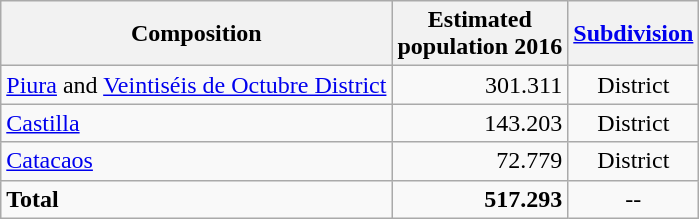<table class="wikitable">
<tr>
<th>Composition</th>
<th>Estimated <br>population 2016</th>
<th><a href='#'>Subdivision</a></th>
</tr>
<tr>
<td><a href='#'>Piura</a> and <a href='#'>Veintiséis de Octubre District</a></td>
<td align=right>301.311</td>
<td align=center>District</td>
</tr>
<tr>
<td><a href='#'>Castilla</a></td>
<td align=right>143.203</td>
<td align=center>District</td>
</tr>
<tr>
<td><a href='#'>Catacaos</a></td>
<td align=right>72.779</td>
<td align=center>District</td>
</tr>
<tr>
<td><strong>Total</strong></td>
<td align=right><strong>517.293</strong></td>
<td align=center>--</td>
</tr>
</table>
